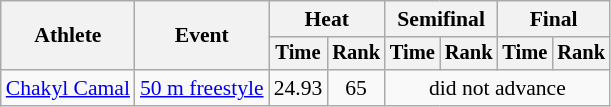<table class=wikitable style="font-size:90%">
<tr>
<th rowspan="2">Athlete</th>
<th rowspan="2">Event</th>
<th colspan="2">Heat</th>
<th colspan="2">Semifinal</th>
<th colspan="2">Final</th>
</tr>
<tr style="font-size:95%">
<th>Time</th>
<th>Rank</th>
<th>Time</th>
<th>Rank</th>
<th>Time</th>
<th>Rank</th>
</tr>
<tr align=center>
<td align=left><a href='#'>Chakyl Camal</a></td>
<td align=left><a href='#'>50 m freestyle</a></td>
<td>24.93</td>
<td>65</td>
<td colspan=4>did not advance</td>
</tr>
</table>
